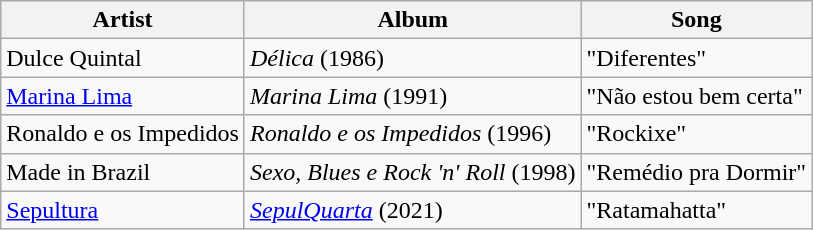<table class="wikitable sortable">
<tr>
<th>Artist</th>
<th>Album</th>
<th>Song</th>
</tr>
<tr>
<td>Dulce Quintal</td>
<td><em>Délica</em> (1986)</td>
<td>"Diferentes"</td>
</tr>
<tr>
<td><a href='#'>Marina Lima</a></td>
<td><em>Marina Lima</em> (1991)</td>
<td>"Não estou bem certa"</td>
</tr>
<tr>
<td>Ronaldo e os Impedidos</td>
<td><em>Ronaldo e os Impedidos</em> (1996)</td>
<td>"Rockixe"</td>
</tr>
<tr>
<td>Made in Brazil</td>
<td><em>Sexo, Blues e Rock 'n' Roll</em> (1998)</td>
<td>"Remédio pra Dormir"</td>
</tr>
<tr>
<td><a href='#'>Sepultura</a></td>
<td><em><a href='#'>SepulQuarta</a></em> (2021)</td>
<td>"Ratamahatta"</td>
</tr>
</table>
